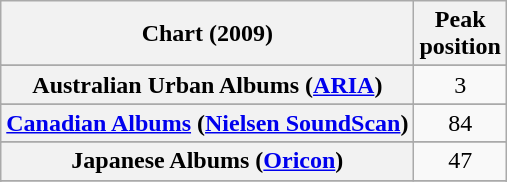<table class="wikitable sortable plainrowheaders" style="text-align:center">
<tr>
<th scope="col">Chart (2009)</th>
<th scope="col">Peak<br>position</th>
</tr>
<tr>
</tr>
<tr>
<th scope="row">Australian Urban Albums (<a href='#'>ARIA</a>)</th>
<td align="center">3</td>
</tr>
<tr>
</tr>
<tr>
<th scope="row"><a href='#'>Canadian Albums</a> (<a href='#'>Nielsen SoundScan</a>)</th>
<td align="center">84</td>
</tr>
<tr>
</tr>
<tr>
</tr>
<tr>
</tr>
<tr>
<th scope="row">Japanese Albums (<a href='#'>Oricon</a>)</th>
<td align="center">47</td>
</tr>
<tr>
</tr>
<tr>
</tr>
<tr>
</tr>
<tr>
</tr>
<tr>
</tr>
<tr>
</tr>
</table>
